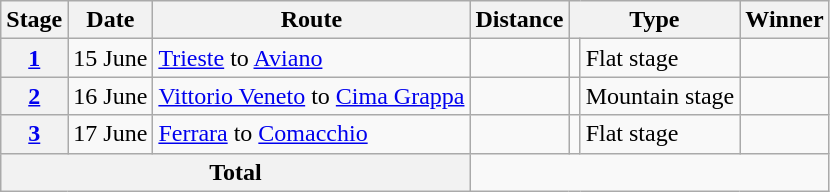<table class="wikitable">
<tr>
<th scope="col">Stage</th>
<th scope="col">Date</th>
<th scope="col">Route</th>
<th scope="col">Distance</th>
<th scope="col" colspan="2">Type</th>
<th scope="col">Winner</th>
</tr>
<tr>
<th scope="row" style="text-align:center;"><a href='#'>1</a></th>
<td style="text-align:center;">15 June</td>
<td><a href='#'>Trieste</a> to <a href='#'>Aviano</a></td>
<td style="text-align:center;"></td>
<td></td>
<td>Flat stage</td>
<td></td>
</tr>
<tr>
<th scope="row" style="text-align:center;"><a href='#'>2</a></th>
<td style="text-align:center;">16 June</td>
<td><a href='#'>Vittorio Veneto</a> to <a href='#'>Cima Grappa</a></td>
<td style="text-align:center;"></td>
<td></td>
<td>Mountain stage</td>
<td></td>
</tr>
<tr>
<th scope="row" style="text-align:center;"><a href='#'>3</a></th>
<td style="text-align:center;">17 June</td>
<td><a href='#'>Ferrara</a> to <a href='#'>Comacchio</a></td>
<td style="text-align:center;"></td>
<td></td>
<td>Flat stage</td>
<td></td>
</tr>
<tr>
<th colspan="3">Total</th>
<td colspan="4" align="center"></td>
</tr>
</table>
